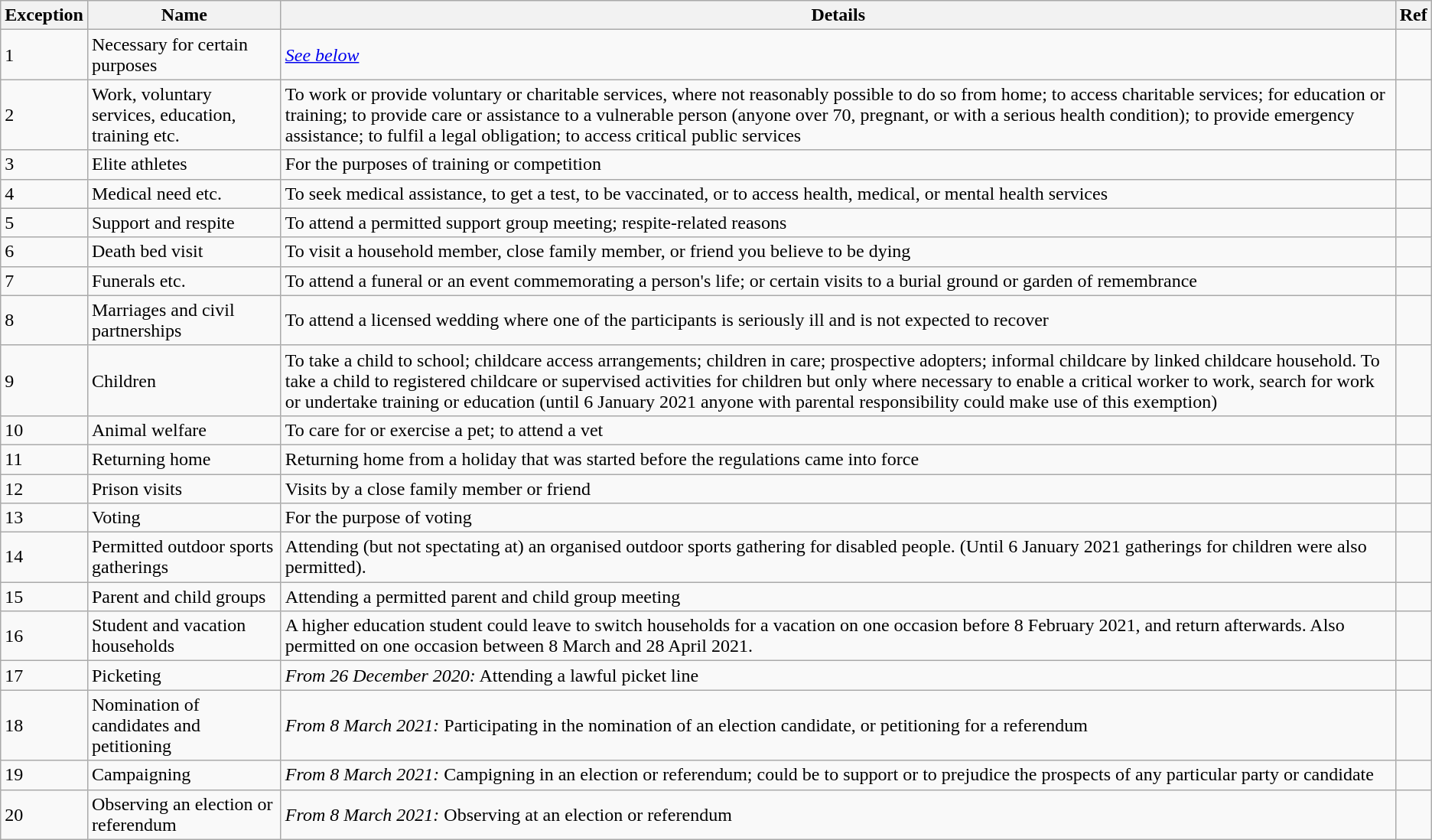<table class="wikitable">
<tr>
<th>Exception</th>
<th>Name</th>
<th>Details</th>
<th>Ref</th>
</tr>
<tr>
<td>1</td>
<td>Necessary for certain purposes</td>
<td><em><a href='#'>See below</a></em></td>
<td></td>
</tr>
<tr>
<td>2</td>
<td>Work, voluntary services, education, training etc.</td>
<td>To work or provide voluntary or charitable services, where not reasonably possible to do so from home; to access charitable services; for education or training; to provide care or assistance to a vulnerable person (anyone over 70, pregnant, or with a serious health condition); to provide emergency assistance; to fulfil a legal obligation; to access critical public services</td>
<td></td>
</tr>
<tr>
<td>3</td>
<td>Elite athletes</td>
<td>For the purposes of training or competition</td>
<td></td>
</tr>
<tr>
<td>4</td>
<td>Medical need etc.</td>
<td>To seek medical assistance, to get a test, to be vaccinated, or to access health, medical, or mental health services</td>
<td></td>
</tr>
<tr>
<td>5</td>
<td>Support and respite</td>
<td>To attend a permitted support group meeting; respite-related reasons</td>
<td></td>
</tr>
<tr>
<td>6</td>
<td>Death bed visit</td>
<td>To visit a household member, close family member, or friend you believe to be dying</td>
<td></td>
</tr>
<tr>
<td>7</td>
<td>Funerals etc.</td>
<td>To attend a funeral or an event commemorating a person's life; or certain visits to a burial ground or garden of remembrance</td>
<td></td>
</tr>
<tr>
<td>8</td>
<td>Marriages and civil partnerships</td>
<td>To attend a licensed wedding where one of the participants is seriously ill and is not expected to recover</td>
<td></td>
</tr>
<tr>
<td>9</td>
<td>Children</td>
<td>To take a child to school; childcare access arrangements; children in care; prospective adopters; informal childcare by linked childcare household. To take a child to registered childcare or supervised activities for children but only where necessary to enable a critical worker to work, search for work or undertake training or education (until 6 January 2021 anyone with parental responsibility could make use of this exemption)</td>
<td></td>
</tr>
<tr>
<td>10</td>
<td>Animal welfare</td>
<td>To care for or exercise a pet; to attend a vet</td>
<td></td>
</tr>
<tr>
<td>11</td>
<td>Returning home</td>
<td>Returning home from a holiday that was started before the regulations came into force</td>
<td></td>
</tr>
<tr>
<td>12</td>
<td>Prison visits</td>
<td>Visits by a close family member or friend</td>
<td></td>
</tr>
<tr>
<td>13</td>
<td>Voting</td>
<td>For the purpose of voting</td>
<td></td>
</tr>
<tr>
<td>14</td>
<td>Permitted outdoor sports gatherings</td>
<td>Attending (but not spectating at) an organised outdoor sports gathering for disabled people. (Until 6 January 2021 gatherings for children were also permitted).</td>
<td></td>
</tr>
<tr>
<td>15</td>
<td>Parent and child groups</td>
<td>Attending a permitted parent and child group meeting</td>
<td></td>
</tr>
<tr>
<td>16</td>
<td>Student and vacation households</td>
<td>A higher education student could leave to switch households for a vacation on one occasion before 8 February 2021, and return afterwards. Also permitted on one occasion between 8 March and 28 April 2021.</td>
<td></td>
</tr>
<tr>
<td>17</td>
<td>Picketing</td>
<td><em>From 26 December 2020:</em> Attending a lawful picket line</td>
<td></td>
</tr>
<tr>
<td>18</td>
<td>Nomination of candidates and petitioning</td>
<td><em>From 8 March 2021:</em> Participating in the nomination of an election candidate, or petitioning for a referendum</td>
<td></td>
</tr>
<tr>
<td>19</td>
<td>Campaigning</td>
<td><em>From 8 March 2021:</em> Campigning in an election or referendum; could be to support or to prejudice the prospects of any particular party or candidate</td>
<td></td>
</tr>
<tr>
<td>20</td>
<td>Observing an election or referendum</td>
<td><em>From 8 March 2021:</em> Observing at an election or referendum</td>
<td></td>
</tr>
</table>
